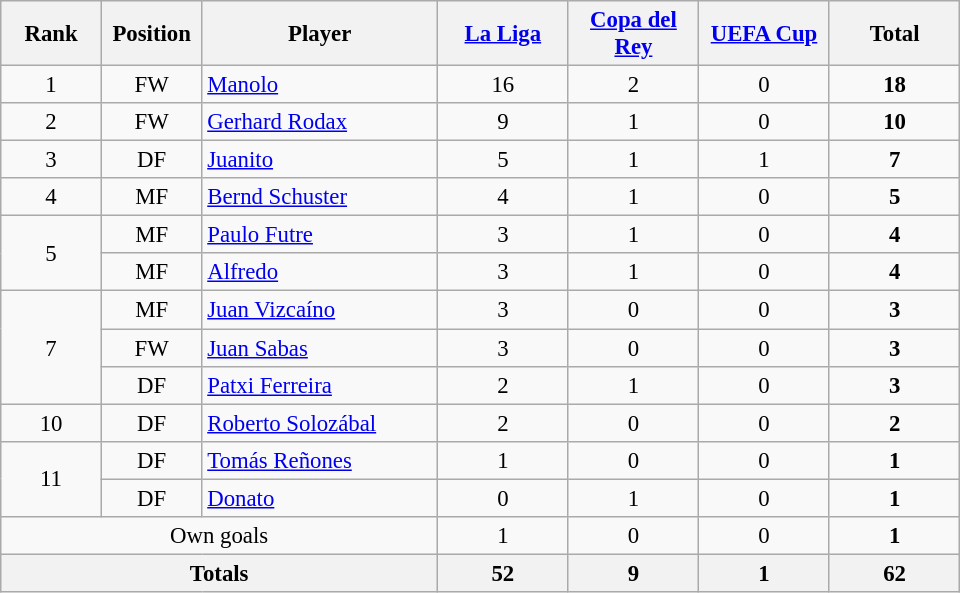<table class="wikitable" style="font-size: 95%; text-align: center">
<tr>
<th width=60>Rank</th>
<th width=60>Position</th>
<th width=150>Player</th>
<th width=80><a href='#'>La Liga</a></th>
<th width=80><a href='#'>Copa del Rey</a></th>
<th width=80><a href='#'>UEFA Cup</a></th>
<th width=80><strong>Total</strong></th>
</tr>
<tr>
<td>1</td>
<td>FW</td>
<td align=left> <a href='#'>Manolo</a></td>
<td>16</td>
<td>2</td>
<td>0</td>
<td><strong>18</strong></td>
</tr>
<tr>
<td>2</td>
<td>FW</td>
<td align=left> <a href='#'>Gerhard Rodax</a></td>
<td>9</td>
<td>1</td>
<td>0</td>
<td><strong>10</strong></td>
</tr>
<tr>
<td>3</td>
<td>DF</td>
<td align=left> <a href='#'>Juanito</a></td>
<td>5</td>
<td>1</td>
<td>1</td>
<td><strong>7</strong></td>
</tr>
<tr>
<td>4</td>
<td>MF</td>
<td align=left> <a href='#'>Bernd Schuster</a></td>
<td>4</td>
<td>1</td>
<td>0</td>
<td><strong>5</strong></td>
</tr>
<tr>
<td rowspan=2>5</td>
<td>MF</td>
<td align=left> <a href='#'>Paulo Futre</a></td>
<td>3</td>
<td>1</td>
<td>0</td>
<td><strong>4</strong></td>
</tr>
<tr>
<td>MF</td>
<td align=left> <a href='#'>Alfredo</a></td>
<td>3</td>
<td>1</td>
<td>0</td>
<td><strong>4</strong></td>
</tr>
<tr>
<td rowspan=3>7</td>
<td>MF</td>
<td align=left> <a href='#'>Juan Vizcaíno</a></td>
<td>3</td>
<td>0</td>
<td>0</td>
<td><strong>3</strong></td>
</tr>
<tr>
<td>FW</td>
<td align=left> <a href='#'>Juan Sabas</a></td>
<td>3</td>
<td>0</td>
<td>0</td>
<td><strong>3</strong></td>
</tr>
<tr>
<td>DF</td>
<td align=left> <a href='#'>Patxi Ferreira</a></td>
<td>2</td>
<td>1</td>
<td>0</td>
<td><strong>3</strong></td>
</tr>
<tr>
<td>10</td>
<td>DF</td>
<td align=left> <a href='#'>Roberto Solozábal</a></td>
<td>2</td>
<td>0</td>
<td>0</td>
<td><strong>2</strong></td>
</tr>
<tr>
<td rowspan=2>11</td>
<td>DF</td>
<td align=left> <a href='#'>Tomás Reñones</a></td>
<td>1</td>
<td>0</td>
<td>0</td>
<td><strong>1</strong></td>
</tr>
<tr>
<td>DF</td>
<td align=left> <a href='#'>Donato</a></td>
<td>0</td>
<td>1</td>
<td>0</td>
<td><strong>1</strong></td>
</tr>
<tr>
<td colspan=3>Own goals</td>
<td>1</td>
<td>0</td>
<td>0</td>
<td><strong>1</strong></td>
</tr>
<tr>
<th colspan=3>Totals</th>
<th>52</th>
<th>9</th>
<th>1</th>
<th>62</th>
</tr>
</table>
